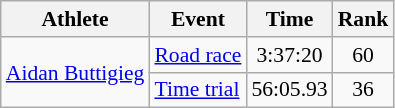<table class=wikitable style="font-size:90%;">
<tr>
<th>Athlete</th>
<th>Event</th>
<th>Time</th>
<th>Rank</th>
</tr>
<tr align=center>
<td align=left rowspan=2><a href='#'>Aidan Buttigieg</a></td>
<td align=left rowspan=1><a href='#'>Road race</a></td>
<td>3:37:20</td>
<td>60</td>
</tr>
<tr align=center>
<td align=left rowspan=1><a href='#'>Time trial</a></td>
<td>56:05.93</td>
<td>36</td>
</tr>
</table>
